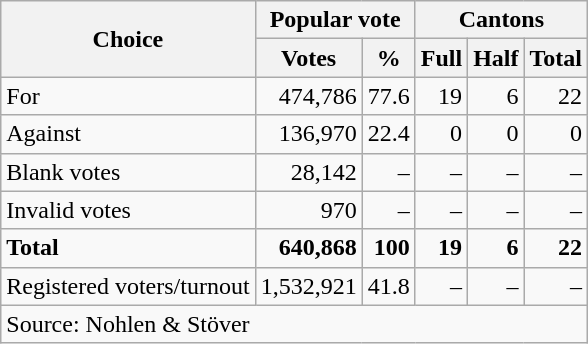<table class=wikitable style=text-align:right>
<tr>
<th rowspan=2>Choice</th>
<th colspan=2>Popular vote</th>
<th colspan=3>Cantons</th>
</tr>
<tr>
<th>Votes</th>
<th>%</th>
<th>Full</th>
<th>Half</th>
<th>Total</th>
</tr>
<tr>
<td align=left>For</td>
<td>474,786</td>
<td>77.6</td>
<td>19</td>
<td>6</td>
<td>22</td>
</tr>
<tr>
<td align=left>Against</td>
<td>136,970</td>
<td>22.4</td>
<td>0</td>
<td>0</td>
<td>0</td>
</tr>
<tr>
<td align=left>Blank votes</td>
<td>28,142</td>
<td>–</td>
<td>–</td>
<td>–</td>
<td>–</td>
</tr>
<tr>
<td align=left>Invalid votes</td>
<td>970</td>
<td>–</td>
<td>–</td>
<td>–</td>
<td>–</td>
</tr>
<tr>
<td align=left><strong>Total</strong></td>
<td><strong>640,868</strong></td>
<td><strong>100</strong></td>
<td><strong>19</strong></td>
<td><strong>6</strong></td>
<td><strong>22</strong></td>
</tr>
<tr>
<td align=left>Registered voters/turnout</td>
<td>1,532,921</td>
<td>41.8</td>
<td>–</td>
<td>–</td>
<td>–</td>
</tr>
<tr>
<td align=left colspan=6>Source: Nohlen & Stöver</td>
</tr>
</table>
